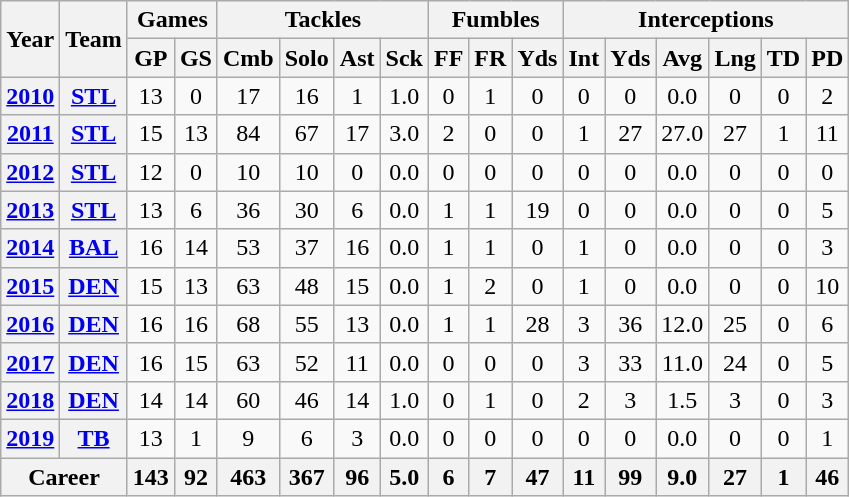<table class=wikitable style="text-align:center;">
<tr>
<th rowspan="2">Year</th>
<th rowspan="2">Team</th>
<th colspan="2">Games</th>
<th colspan="4">Tackles</th>
<th colspan="3">Fumbles</th>
<th colspan="6">Interceptions</th>
</tr>
<tr>
<th>GP</th>
<th>GS</th>
<th>Cmb</th>
<th>Solo</th>
<th>Ast</th>
<th>Sck</th>
<th>FF</th>
<th>FR</th>
<th>Yds</th>
<th>Int</th>
<th>Yds</th>
<th>Avg</th>
<th>Lng</th>
<th>TD</th>
<th>PD</th>
</tr>
<tr>
<th><a href='#'>2010</a></th>
<th><a href='#'>STL</a></th>
<td>13</td>
<td>0</td>
<td>17</td>
<td>16</td>
<td>1</td>
<td>1.0</td>
<td>0</td>
<td>1</td>
<td>0</td>
<td>0</td>
<td>0</td>
<td>0.0</td>
<td>0</td>
<td>0</td>
<td>2</td>
</tr>
<tr>
<th><a href='#'>2011</a></th>
<th><a href='#'>STL</a></th>
<td>15</td>
<td>13</td>
<td>84</td>
<td>67</td>
<td>17</td>
<td>3.0</td>
<td>2</td>
<td>0</td>
<td>0</td>
<td>1</td>
<td>27</td>
<td>27.0</td>
<td>27</td>
<td>1</td>
<td>11</td>
</tr>
<tr>
<th><a href='#'>2012</a></th>
<th><a href='#'>STL</a></th>
<td>12</td>
<td>0</td>
<td>10</td>
<td>10</td>
<td>0</td>
<td>0.0</td>
<td>0</td>
<td>0</td>
<td>0</td>
<td>0</td>
<td>0</td>
<td>0.0</td>
<td>0</td>
<td>0</td>
<td>0</td>
</tr>
<tr>
<th><a href='#'>2013</a></th>
<th><a href='#'>STL</a></th>
<td>13</td>
<td>6</td>
<td>36</td>
<td>30</td>
<td>6</td>
<td>0.0</td>
<td>1</td>
<td>1</td>
<td>19</td>
<td>0</td>
<td>0</td>
<td>0.0</td>
<td>0</td>
<td>0</td>
<td>5</td>
</tr>
<tr>
<th><a href='#'>2014</a></th>
<th><a href='#'>BAL</a></th>
<td>16</td>
<td>14</td>
<td>53</td>
<td>37</td>
<td>16</td>
<td>0.0</td>
<td>1</td>
<td>1</td>
<td>0</td>
<td>1</td>
<td>0</td>
<td>0.0</td>
<td>0</td>
<td>0</td>
<td>3</td>
</tr>
<tr>
<th><a href='#'>2015</a></th>
<th><a href='#'>DEN</a></th>
<td>15</td>
<td>13</td>
<td>63</td>
<td>48</td>
<td>15</td>
<td>0.0</td>
<td>1</td>
<td>2</td>
<td>0</td>
<td>1</td>
<td>0</td>
<td>0.0</td>
<td>0</td>
<td>0</td>
<td>10</td>
</tr>
<tr>
<th><a href='#'>2016</a></th>
<th><a href='#'>DEN</a></th>
<td>16</td>
<td>16</td>
<td>68</td>
<td>55</td>
<td>13</td>
<td>0.0</td>
<td>1</td>
<td>1</td>
<td>28</td>
<td>3</td>
<td>36</td>
<td>12.0</td>
<td>25</td>
<td>0</td>
<td>6</td>
</tr>
<tr>
<th><a href='#'>2017</a></th>
<th><a href='#'>DEN</a></th>
<td>16</td>
<td>15</td>
<td>63</td>
<td>52</td>
<td>11</td>
<td>0.0</td>
<td>0</td>
<td>0</td>
<td>0</td>
<td>3</td>
<td>33</td>
<td>11.0</td>
<td>24</td>
<td>0</td>
<td>5</td>
</tr>
<tr>
<th><a href='#'>2018</a></th>
<th><a href='#'>DEN</a></th>
<td>14</td>
<td>14</td>
<td>60</td>
<td>46</td>
<td>14</td>
<td>1.0</td>
<td>0</td>
<td>1</td>
<td>0</td>
<td>2</td>
<td>3</td>
<td>1.5</td>
<td>3</td>
<td>0</td>
<td>3</td>
</tr>
<tr>
<th><a href='#'>2019</a></th>
<th><a href='#'>TB</a></th>
<td>13</td>
<td>1</td>
<td>9</td>
<td>6</td>
<td>3</td>
<td>0.0</td>
<td>0</td>
<td>0</td>
<td>0</td>
<td>0</td>
<td>0</td>
<td>0.0</td>
<td>0</td>
<td>0</td>
<td>1</td>
</tr>
<tr>
<th colspan="2">Career</th>
<th>143</th>
<th>92</th>
<th>463</th>
<th>367</th>
<th>96</th>
<th>5.0</th>
<th>6</th>
<th>7</th>
<th>47</th>
<th>11</th>
<th>99</th>
<th>9.0</th>
<th>27</th>
<th>1</th>
<th>46</th>
</tr>
</table>
